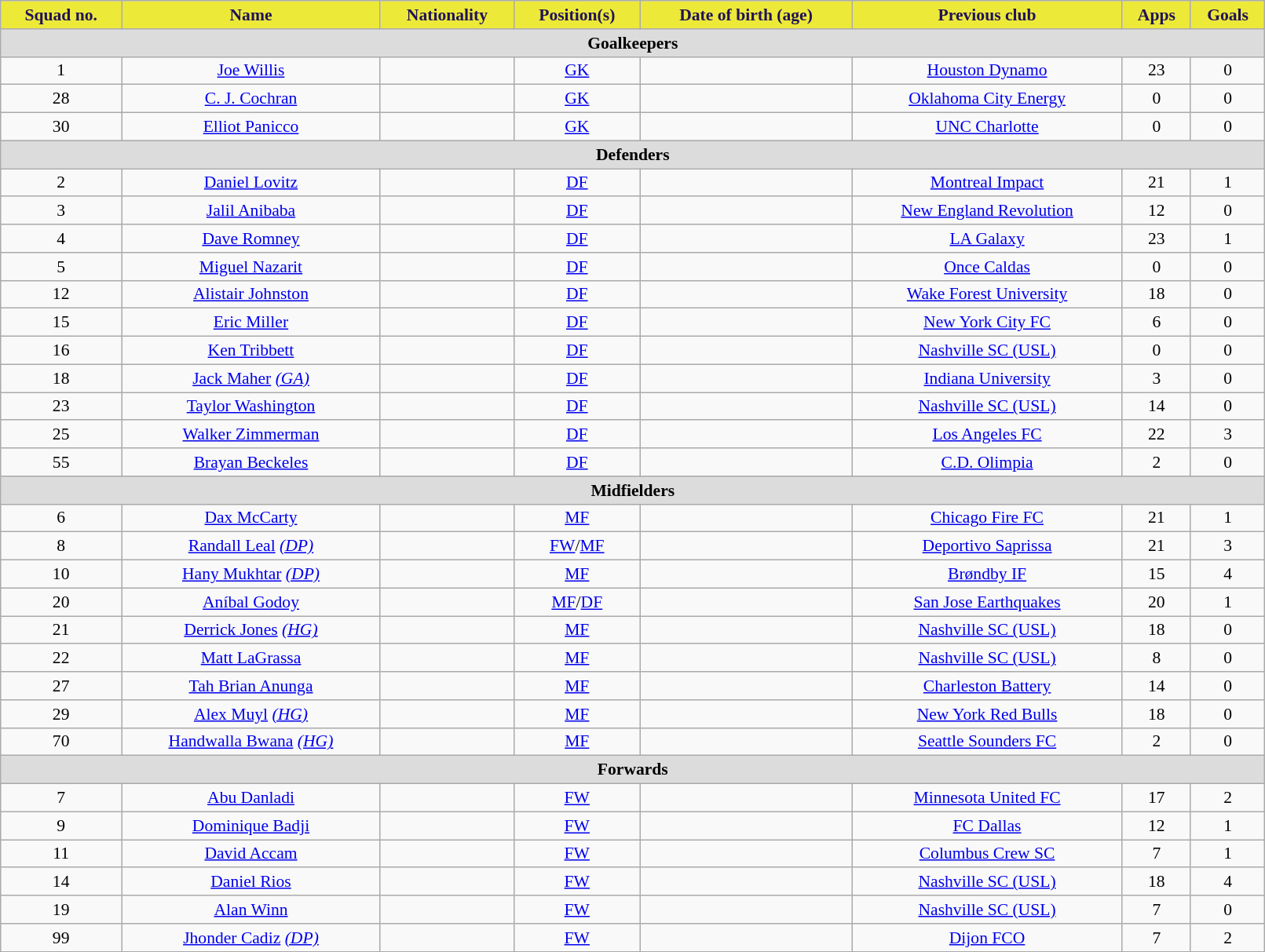<table class="wikitable" style="text-align:center; font-size:90%; width:85%;">
<tr>
<th style="background:#EDE939; color:#201357; text-align:center;">Squad no.</th>
<th style="background:#EDE939; color:#201357; text-align:center;">Name</th>
<th style="background:#EDE939; color:#201357; text-align:center;">Nationality</th>
<th style="background:#EDE939; color:#201357; text-align:center;">Position(s)</th>
<th style="background:#EDE939; color:#201357; text-align:center;">Date of birth (age)</th>
<th style="background:#EDE939; color:#201357; text-align:center;">Previous club</th>
<th style="background:#EDE939; color:#201357; text-align:center;">Apps</th>
<th style="background:#EDE939; color:#201357; text-align:center;">Goals</th>
</tr>
<tr>
<th colspan="8" style="background:#dcdcdc; text-align:center;">Goalkeepers</th>
</tr>
<tr>
<td>1</td>
<td><a href='#'>Joe Willis</a></td>
<td></td>
<td><a href='#'>GK</a></td>
<td></td>
<td> <a href='#'>Houston Dynamo</a></td>
<td>23</td>
<td>0</td>
</tr>
<tr>
<td>28</td>
<td><a href='#'>C. J. Cochran</a></td>
<td></td>
<td><a href='#'>GK</a></td>
<td></td>
<td> <a href='#'>Oklahoma City Energy</a></td>
<td>0</td>
<td>0</td>
</tr>
<tr>
<td>30</td>
<td><a href='#'>Elliot Panicco</a></td>
<td></td>
<td><a href='#'>GK</a></td>
<td></td>
<td> <a href='#'>UNC Charlotte</a></td>
<td>0</td>
<td>0</td>
</tr>
<tr>
<th colspan="8" style="background:#dcdcdc; text-align:center;">Defenders</th>
</tr>
<tr>
<td>2</td>
<td><a href='#'>Daniel Lovitz</a></td>
<td></td>
<td><a href='#'>DF</a></td>
<td></td>
<td> <a href='#'>Montreal Impact</a></td>
<td>21</td>
<td>1</td>
</tr>
<tr>
<td>3</td>
<td><a href='#'>Jalil Anibaba</a></td>
<td></td>
<td><a href='#'>DF</a></td>
<td></td>
<td> <a href='#'>New England Revolution</a></td>
<td>12</td>
<td>0</td>
</tr>
<tr>
<td>4</td>
<td><a href='#'>Dave Romney</a></td>
<td></td>
<td><a href='#'>DF</a></td>
<td></td>
<td> <a href='#'>LA Galaxy</a></td>
<td>23</td>
<td>1</td>
</tr>
<tr>
<td>5</td>
<td><a href='#'>Miguel Nazarit</a></td>
<td></td>
<td><a href='#'>DF</a></td>
<td></td>
<td> <a href='#'>Once Caldas</a></td>
<td>0</td>
<td>0</td>
</tr>
<tr>
<td>12</td>
<td><a href='#'>Alistair Johnston</a></td>
<td></td>
<td><a href='#'>DF</a></td>
<td></td>
<td> <a href='#'>Wake Forest University</a></td>
<td>18</td>
<td>0</td>
</tr>
<tr>
<td>15</td>
<td><a href='#'>Eric Miller</a></td>
<td></td>
<td><a href='#'>DF</a></td>
<td></td>
<td> <a href='#'>New York City FC</a></td>
<td>6</td>
<td>0</td>
</tr>
<tr>
<td>16</td>
<td><a href='#'>Ken Tribbett</a></td>
<td></td>
<td><a href='#'>DF</a></td>
<td></td>
<td> <a href='#'>Nashville SC (USL)</a></td>
<td>0</td>
<td>0</td>
</tr>
<tr>
<td>18</td>
<td><a href='#'>Jack Maher</a> <em><a href='#'>(GA)</a></em></td>
<td></td>
<td><a href='#'>DF</a></td>
<td></td>
<td> <a href='#'>Indiana University</a></td>
<td>3</td>
<td>0</td>
</tr>
<tr>
<td>23</td>
<td><a href='#'>Taylor Washington</a></td>
<td></td>
<td><a href='#'>DF</a></td>
<td></td>
<td> <a href='#'>Nashville SC (USL)</a></td>
<td>14</td>
<td>0</td>
</tr>
<tr>
<td>25</td>
<td><a href='#'>Walker Zimmerman</a></td>
<td></td>
<td><a href='#'>DF</a></td>
<td></td>
<td> <a href='#'>Los Angeles FC</a></td>
<td>22</td>
<td>3</td>
</tr>
<tr>
<td>55</td>
<td><a href='#'>Brayan Beckeles</a></td>
<td></td>
<td><a href='#'>DF</a></td>
<td></td>
<td> <a href='#'>C.D. Olimpia</a></td>
<td>2</td>
<td>0</td>
</tr>
<tr>
<th colspan="8" style="background:#dcdcdc; text-align:center;">Midfielders</th>
</tr>
<tr>
<td>6</td>
<td><a href='#'>Dax McCarty</a></td>
<td></td>
<td><a href='#'>MF</a></td>
<td></td>
<td> <a href='#'>Chicago Fire FC</a></td>
<td>21</td>
<td>1</td>
</tr>
<tr>
<td>8</td>
<td><a href='#'>Randall Leal</a> <em><a href='#'>(DP)</a></em></td>
<td></td>
<td><a href='#'>FW</a>/<a href='#'>MF</a></td>
<td></td>
<td> <a href='#'>Deportivo Saprissa</a></td>
<td>21</td>
<td>3</td>
</tr>
<tr>
<td>10</td>
<td><a href='#'>Hany Mukhtar</a> <em><a href='#'>(DP)</a></em></td>
<td></td>
<td><a href='#'>MF</a></td>
<td></td>
<td> <a href='#'>Brøndby IF</a></td>
<td>15</td>
<td>4</td>
</tr>
<tr>
<td>20</td>
<td><a href='#'>Aníbal Godoy</a></td>
<td></td>
<td><a href='#'>MF</a>/<a href='#'>DF</a></td>
<td></td>
<td> <a href='#'>San Jose Earthquakes</a></td>
<td>20</td>
<td>1</td>
</tr>
<tr>
<td>21</td>
<td><a href='#'>Derrick Jones</a> <em><a href='#'>(HG)</a></em></td>
<td></td>
<td><a href='#'>MF</a></td>
<td></td>
<td> <a href='#'>Nashville SC (USL)</a></td>
<td>18</td>
<td>0</td>
</tr>
<tr>
<td>22</td>
<td><a href='#'>Matt LaGrassa</a></td>
<td></td>
<td><a href='#'>MF</a></td>
<td></td>
<td> <a href='#'>Nashville SC (USL)</a></td>
<td>8</td>
<td>0</td>
</tr>
<tr>
<td>27</td>
<td><a href='#'>Tah Brian Anunga</a></td>
<td></td>
<td><a href='#'>MF</a></td>
<td></td>
<td> <a href='#'>Charleston Battery</a></td>
<td>14</td>
<td>0</td>
</tr>
<tr>
<td>29</td>
<td><a href='#'>Alex Muyl</a> <em><a href='#'>(HG)</a></em></td>
<td></td>
<td><a href='#'>MF</a></td>
<td></td>
<td> <a href='#'>New York Red Bulls</a></td>
<td>18</td>
<td>0</td>
</tr>
<tr>
<td>70</td>
<td><a href='#'>Handwalla Bwana</a> <em><a href='#'>(HG)</a></em></td>
<td></td>
<td><a href='#'>MF</a></td>
<td></td>
<td> <a href='#'>Seattle Sounders FC</a></td>
<td>2</td>
<td>0</td>
</tr>
<tr>
<th colspan="8" style="background:#dcdcdc; text-align:center;">Forwards</th>
</tr>
<tr>
<td>7</td>
<td><a href='#'>Abu Danladi</a></td>
<td></td>
<td><a href='#'>FW</a></td>
<td></td>
<td> <a href='#'>Minnesota United FC</a></td>
<td>17</td>
<td>2</td>
</tr>
<tr>
<td>9</td>
<td><a href='#'>Dominique Badji</a></td>
<td></td>
<td><a href='#'>FW</a></td>
<td></td>
<td> <a href='#'>FC Dallas</a></td>
<td>12</td>
<td>1</td>
</tr>
<tr>
<td>11</td>
<td><a href='#'>David Accam</a></td>
<td></td>
<td><a href='#'>FW</a></td>
<td></td>
<td> <a href='#'>Columbus Crew SC</a></td>
<td>7</td>
<td>1</td>
</tr>
<tr>
<td>14</td>
<td><a href='#'>Daniel Rios</a></td>
<td></td>
<td><a href='#'>FW</a></td>
<td></td>
<td> <a href='#'>Nashville SC (USL)</a></td>
<td>18</td>
<td>4</td>
</tr>
<tr>
<td>19</td>
<td><a href='#'>Alan Winn</a></td>
<td></td>
<td><a href='#'>FW</a></td>
<td></td>
<td> <a href='#'>Nashville SC (USL)</a></td>
<td>7</td>
<td>0</td>
</tr>
<tr>
<td>99</td>
<td><a href='#'>Jhonder Cadiz</a> <em><a href='#'>(DP)</a></em></td>
<td></td>
<td><a href='#'>FW</a></td>
<td></td>
<td> <a href='#'>Dijon FCO</a></td>
<td>7</td>
<td>2</td>
</tr>
<tr>
</tr>
</table>
